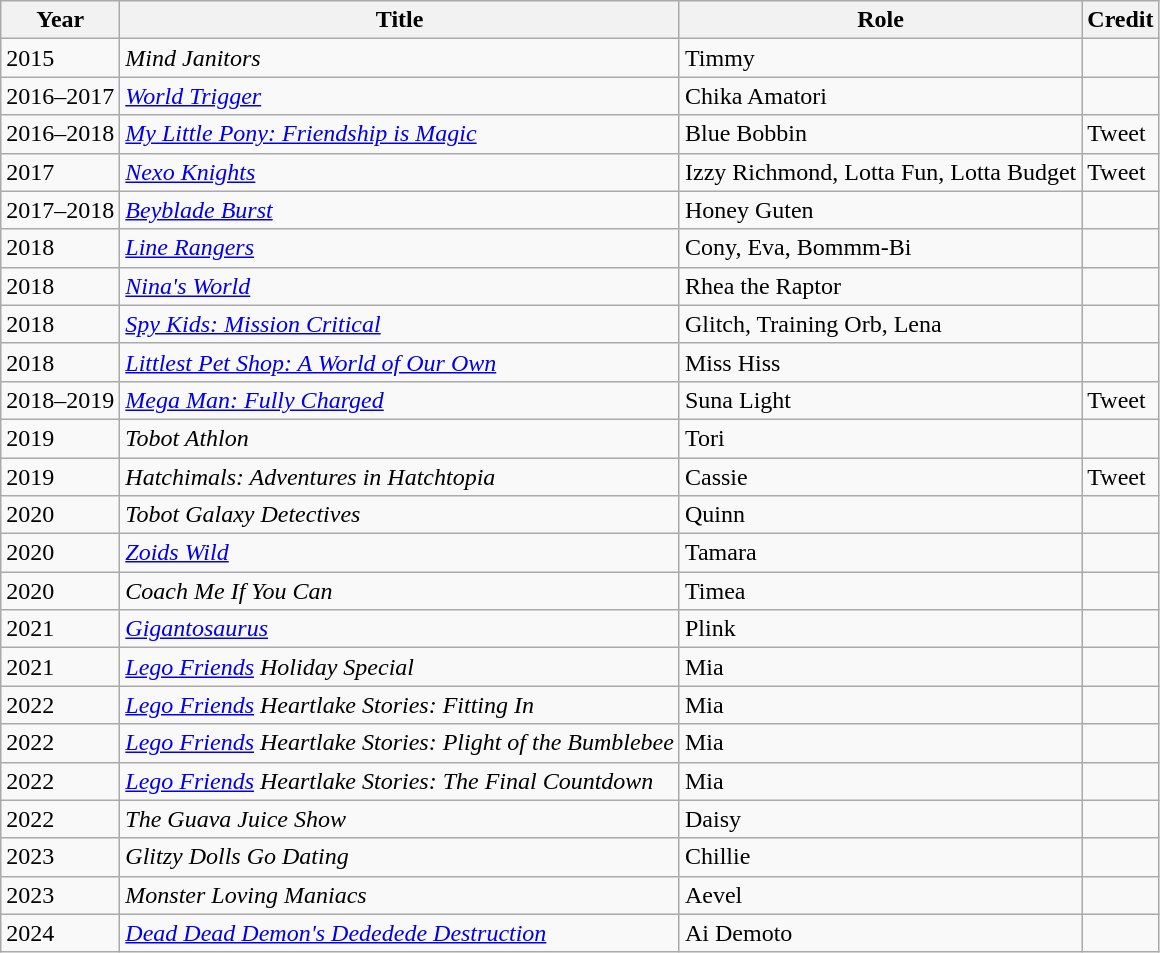<table class="wikitable sortable">
<tr>
<th>Year</th>
<th>Title</th>
<th>Role</th>
<th>Credit</th>
</tr>
<tr>
<td>2015</td>
<td><em>Mind Janitors</em></td>
<td>Timmy</td>
<td></td>
</tr>
<tr>
<td>2016–2017</td>
<td><em><a href='#'>World Trigger</a></em></td>
<td>Chika Amatori</td>
<td></td>
</tr>
<tr>
<td>2016–2018</td>
<td><em><a href='#'>My Little Pony: Friendship is Magic</a></em></td>
<td>Blue Bobbin</td>
<td>Tweet</td>
</tr>
<tr>
<td>2017</td>
<td><em><a href='#'>Nexo Knights</a></em></td>
<td>Izzy Richmond, Lotta Fun, Lotta Budget</td>
<td>Tweet</td>
</tr>
<tr>
<td>2017–2018</td>
<td><em><a href='#'>Beyblade Burst</a></em></td>
<td>Honey Guten</td>
<td></td>
</tr>
<tr>
<td>2018</td>
<td><em><a href='#'>Line Rangers</a></em></td>
<td>Cony, Eva, Bommm-Bi</td>
<td></td>
</tr>
<tr>
<td>2018</td>
<td><em><a href='#'>Nina's World</a></em></td>
<td>Rhea the Raptor</td>
<td></td>
</tr>
<tr>
<td>2018</td>
<td><em><a href='#'>Spy Kids: Mission Critical</a></em></td>
<td>Glitch, Training Orb, Lena</td>
<td></td>
</tr>
<tr>
<td>2018</td>
<td><em><a href='#'>Littlest Pet Shop: A World of Our Own</a></em></td>
<td>Miss Hiss</td>
<td></td>
</tr>
<tr>
<td>2018–2019</td>
<td><em><a href='#'>Mega Man: Fully Charged</a></em></td>
<td>Suna Light</td>
<td>Tweet</td>
</tr>
<tr>
<td>2019</td>
<td><em>Tobot Athlon</em></td>
<td>Tori</td>
<td></td>
</tr>
<tr>
<td>2019</td>
<td><em>Hatchimals: Adventures in Hatchtopia</em></td>
<td>Cassie</td>
<td>Tweet</td>
</tr>
<tr>
<td>2020</td>
<td><em>Tobot Galaxy Detectives</em></td>
<td>Quinn</td>
<td></td>
</tr>
<tr>
<td>2020</td>
<td><em><a href='#'>Zoids Wild</a></em></td>
<td>Tamara</td>
<td></td>
</tr>
<tr>
<td>2020</td>
<td><em>Coach Me If You Can</em></td>
<td>Timea</td>
<td></td>
</tr>
<tr>
<td>2021</td>
<td><em><a href='#'>Gigantosaurus</a></em></td>
<td>Plink</td>
<td></td>
</tr>
<tr>
<td>2021</td>
<td><em><a href='#'>Lego Friends</a> Holiday Special</em></td>
<td>Mia</td>
<td></td>
</tr>
<tr>
<td>2022</td>
<td><em><a href='#'>Lego Friends</a> Heartlake Stories: Fitting In</em></td>
<td>Mia</td>
<td></td>
</tr>
<tr>
<td>2022</td>
<td><em><a href='#'>Lego Friends</a> Heartlake Stories: Plight of the Bumblebee</em></td>
<td>Mia</td>
<td></td>
</tr>
<tr>
<td>2022</td>
<td><em><a href='#'>Lego Friends</a> Heartlake Stories: The Final Countdown</em></td>
<td>Mia</td>
<td></td>
</tr>
<tr>
<td>2022</td>
<td><em>The Guava Juice Show</em></td>
<td>Daisy</td>
<td></td>
</tr>
<tr>
<td>2023</td>
<td><em>Glitzy Dolls Go Dating</em></td>
<td>Chillie</td>
<td></td>
</tr>
<tr>
<td>2023</td>
<td><em>Monster Loving Maniacs</em></td>
<td>Aevel</td>
<td></td>
</tr>
<tr>
<td>2024</td>
<td><em><a href='#'>Dead Dead Demon's Dededede Destruction</a></em></td>
<td>Ai Demoto</td>
<td> </td>
</tr>
</table>
